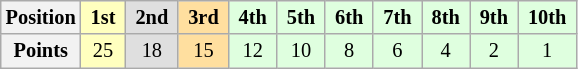<table class="wikitable" style="font-size:85%; text-align:center">
<tr>
<th>Position</th>
<td style="background:#ffffbf;"> <strong>1st</strong> </td>
<td style="background:#dfdfdf;"> <strong>2nd</strong> </td>
<td style="background:#ffdf9f;"> <strong>3rd</strong> </td>
<td style="background:#dfffdf;"> <strong>4th</strong> </td>
<td style="background:#dfffdf;"> <strong>5th</strong> </td>
<td style="background:#dfffdf;"> <strong>6th</strong> </td>
<td style="background:#dfffdf;"> <strong>7th</strong> </td>
<td style="background:#dfffdf;"> <strong>8th</strong> </td>
<td style="background:#dfffdf;"> <strong>9th</strong> </td>
<td style="background:#dfffdf;"> <strong>10th</strong> </td>
</tr>
<tr>
<th>Points</th>
<td style="background:#ffffbf;">25</td>
<td style="background:#dfdfdf;">18</td>
<td style="background:#ffdf9f;">15</td>
<td style="background:#dfffdf;">12</td>
<td style="background:#dfffdf;">10</td>
<td style="background:#dfffdf;">8</td>
<td style="background:#dfffdf;">6</td>
<td style="background:#dfffdf;">4</td>
<td style="background:#dfffdf;">2</td>
<td style="background:#dfffdf;">1</td>
</tr>
</table>
